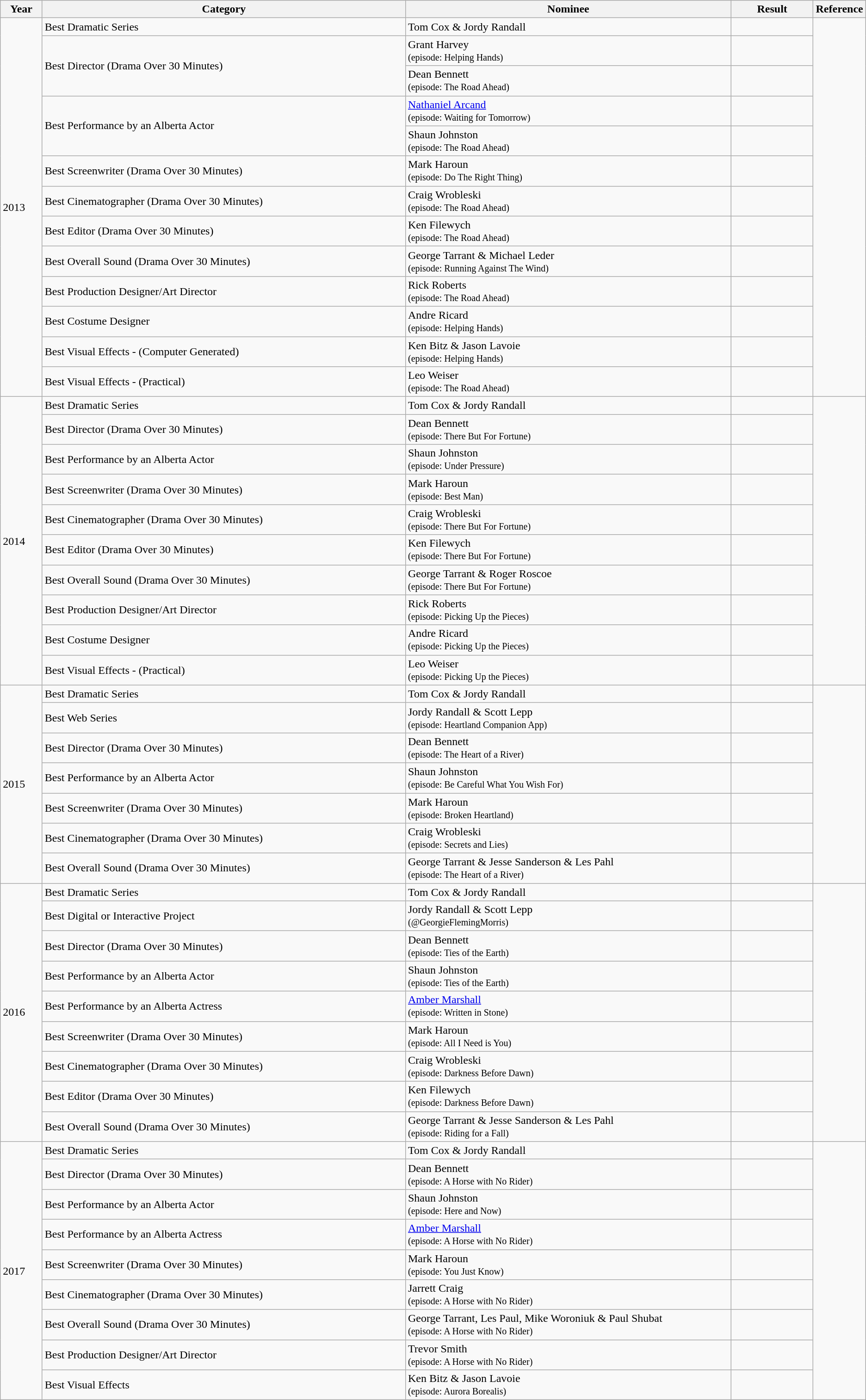<table class="wikitable">
<tr>
<th width=5%>Year</th>
<th width=45%>Category</th>
<th width=40%>Nominee</th>
<th width=10%>Result</th>
<th width=5%>Reference</th>
</tr>
<tr>
<td rowspan="13">2013</td>
<td>Best Dramatic Series</td>
<td>Tom Cox & Jordy Randall</td>
<td></td>
<td rowspan="13"></td>
</tr>
<tr>
<td rowspan="2">Best Director (Drama Over 30 Minutes)</td>
<td>Grant Harvey<br><small>(episode: Helping Hands)</small></td>
<td></td>
</tr>
<tr>
<td>Dean Bennett<br><small>(episode: The Road Ahead)</small></td>
<td></td>
</tr>
<tr>
<td rowspan="2">Best Performance by an Alberta Actor</td>
<td><a href='#'>Nathaniel Arcand</a><br><small>(episode: Waiting for Tomorrow)</small></td>
<td></td>
</tr>
<tr>
<td>Shaun Johnston<br><small>(episode: The Road Ahead)</small></td>
<td></td>
</tr>
<tr>
<td>Best Screenwriter (Drama Over 30 Minutes)</td>
<td>Mark Haroun<br><small>(episode: Do The Right Thing)</small></td>
<td></td>
</tr>
<tr>
<td>Best Cinematographer (Drama Over 30 Minutes)</td>
<td>Craig Wrobleski<br><small>(episode: The Road Ahead)</small></td>
<td></td>
</tr>
<tr>
<td>Best Editor (Drama Over 30 Minutes)</td>
<td>Ken Filewych<br><small>(episode: The Road Ahead)</small></td>
<td></td>
</tr>
<tr>
<td>Best Overall Sound (Drama Over 30 Minutes)</td>
<td>George Tarrant & Michael Leder<br><small>(episode: Running Against The Wind)</small></td>
<td></td>
</tr>
<tr>
<td>Best Production Designer/Art Director</td>
<td>Rick Roberts<br><small>(episode: The Road Ahead)</small></td>
<td></td>
</tr>
<tr>
<td>Best Costume Designer</td>
<td>Andre Ricard<br><small>(episode: Helping Hands)</small></td>
<td></td>
</tr>
<tr>
<td>Best Visual Effects - (Computer Generated)</td>
<td>Ken Bitz & Jason Lavoie<br><small>(episode: Helping Hands)</small></td>
<td></td>
</tr>
<tr>
<td>Best Visual Effects - (Practical)</td>
<td>Leo Weiser<br><small>(episode: The Road Ahead)</small></td>
<td></td>
</tr>
<tr>
<td rowspan="10">2014</td>
<td>Best Dramatic Series</td>
<td>Tom Cox & Jordy Randall</td>
<td></td>
<td rowspan="10"></td>
</tr>
<tr>
<td>Best Director (Drama Over 30 Minutes)</td>
<td>Dean Bennett<br><small>(episode: There But For Fortune)</small></td>
<td></td>
</tr>
<tr>
<td>Best Performance by an Alberta Actor</td>
<td>Shaun Johnston<br><small>(episode: Under Pressure)</small></td>
<td></td>
</tr>
<tr>
<td>Best Screenwriter (Drama Over 30 Minutes)</td>
<td>Mark Haroun<br><small>(episode: Best Man)</small></td>
<td></td>
</tr>
<tr>
<td>Best Cinematographer (Drama Over 30 Minutes)</td>
<td>Craig Wrobleski<br><small>(episode: There But For Fortune)</small></td>
<td></td>
</tr>
<tr>
<td>Best Editor (Drama Over 30 Minutes)</td>
<td>Ken Filewych<br><small>(episode: There But For Fortune)</small></td>
<td></td>
</tr>
<tr>
<td>Best Overall Sound (Drama Over 30 Minutes)</td>
<td>George Tarrant &  Roger Roscoe<br><small>(episode: There But For Fortune)</small></td>
<td></td>
</tr>
<tr>
<td>Best Production Designer/Art Director</td>
<td>Rick Roberts<br><small>(episode: Picking Up the Pieces)</small></td>
<td></td>
</tr>
<tr>
<td>Best Costume Designer</td>
<td>Andre Ricard<br><small>(episode: Picking Up the Pieces)</small></td>
<td></td>
</tr>
<tr>
<td>Best Visual Effects - (Practical)</td>
<td>Leo Weiser<br><small>(episode: Picking Up the Pieces)</small></td>
<td></td>
</tr>
<tr>
<td rowspan="7">2015</td>
<td>Best Dramatic Series</td>
<td>Tom Cox & Jordy Randall</td>
<td></td>
<td rowspan="7"></td>
</tr>
<tr>
<td>Best Web Series</td>
<td>Jordy Randall & Scott Lepp<br><small>(episode: Heartland Companion App)</small></td>
<td></td>
</tr>
<tr>
<td>Best Director (Drama Over 30 Minutes)</td>
<td>Dean Bennett<br><small>(episode: The Heart of a River)</small></td>
<td></td>
</tr>
<tr>
<td>Best Performance by an Alberta Actor</td>
<td>Shaun Johnston<br><small>(episode: Be Careful What You Wish For)</small></td>
<td></td>
</tr>
<tr>
<td>Best Screenwriter (Drama Over 30 Minutes)</td>
<td>Mark Haroun<br><small>(episode: Broken Heartland)</small></td>
<td></td>
</tr>
<tr>
<td>Best Cinematographer (Drama Over 30 Minutes)</td>
<td>Craig Wrobleski<br><small>(episode: Secrets and Lies)</small></td>
<td></td>
</tr>
<tr>
<td>Best Overall Sound (Drama Over 30 Minutes)</td>
<td>George Tarrant & Jesse Sanderson & Les Pahl<br><small>(episode: The Heart of a River)</small></td>
<td></td>
</tr>
<tr>
<td rowspan="9">2016</td>
<td>Best Dramatic Series</td>
<td>Tom Cox & Jordy Randall</td>
<td></td>
<td rowspan="9"></td>
</tr>
<tr>
<td>Best Digital or Interactive Project</td>
<td>Jordy Randall & Scott Lepp<br><small>(@GeorgieFlemingMorris)</small></td>
<td></td>
</tr>
<tr>
<td>Best Director (Drama Over 30 Minutes)</td>
<td>Dean Bennett<br><small>(episode: Ties of the Earth)</small></td>
<td></td>
</tr>
<tr>
<td>Best Performance by an Alberta Actor</td>
<td>Shaun Johnston<br><small>(episode: Ties of the Earth)</small></td>
<td></td>
</tr>
<tr>
<td>Best Performance by an Alberta Actress</td>
<td><a href='#'>Amber Marshall</a><br><small>(episode: Written in Stone)</small></td>
<td></td>
</tr>
<tr>
<td>Best Screenwriter (Drama Over 30 Minutes)</td>
<td>Mark Haroun<br><small>(episode: All I Need is You)</small></td>
<td></td>
</tr>
<tr>
<td>Best Cinematographer (Drama Over 30 Minutes)</td>
<td>Craig Wrobleski<br><small>(episode: Darkness Before Dawn)</small></td>
<td></td>
</tr>
<tr>
<td>Best Editor (Drama Over 30 Minutes)</td>
<td>Ken Filewych<br><small>(episode: Darkness Before Dawn)</small></td>
<td></td>
</tr>
<tr>
<td>Best Overall Sound (Drama Over 30 Minutes)</td>
<td>George Tarrant & Jesse Sanderson & Les Pahl<br><small>(episode: Riding for a Fall)</small></td>
<td></td>
</tr>
<tr>
<td rowspan=9>2017</td>
<td>Best Dramatic Series</td>
<td>Tom Cox & Jordy Randall</td>
<td></td>
<td rowspan=9></td>
</tr>
<tr>
<td>Best Director (Drama Over 30 Minutes)</td>
<td>Dean Bennett<br><small>(episode: A Horse with No Rider)</small></td>
<td></td>
</tr>
<tr>
<td>Best Performance by an Alberta Actor</td>
<td>Shaun Johnston<br><small>(episode: Here and Now)</small></td>
<td></td>
</tr>
<tr>
<td>Best Performance by an Alberta Actress</td>
<td><a href='#'>Amber Marshall</a><br><small>(episode: A Horse with No Rider)</small></td>
<td></td>
</tr>
<tr>
<td>Best Screenwriter (Drama Over 30 Minutes)</td>
<td>Mark Haroun<br><small>(episode: You Just Know)</small></td>
<td></td>
</tr>
<tr>
<td>Best Cinematographer (Drama Over 30 Minutes)</td>
<td>Jarrett Craig<br><small>(episode: A Horse with No Rider)</small></td>
<td></td>
</tr>
<tr>
<td>Best Overall Sound (Drama Over 30 Minutes)</td>
<td>George Tarrant, Les Paul, Mike Woroniuk & Paul Shubat<br><small>(episode: A Horse with No Rider)</small></td>
<td></td>
</tr>
<tr>
<td>Best Production Designer/Art Director</td>
<td>Trevor Smith<br><small>(episode: A Horse with No Rider)</small></td>
<td></td>
</tr>
<tr>
<td>Best Visual Effects</td>
<td>Ken Bitz & Jason Lavoie<br><small>(episode: Aurora Borealis)</small></td>
<td></td>
</tr>
</table>
